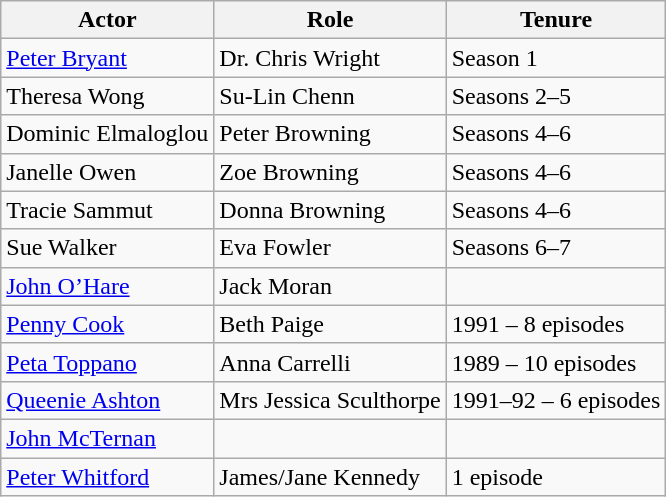<table class="wikitable">
<tr>
<th>Actor</th>
<th>Role</th>
<th>Tenure</th>
</tr>
<tr>
<td><a href='#'>Peter Bryant</a></td>
<td>Dr. Chris Wright</td>
<td>Season 1</td>
</tr>
<tr>
<td>Theresa Wong</td>
<td>Su-Lin Chenn</td>
<td>Seasons 2–5</td>
</tr>
<tr>
<td>Dominic Elmaloglou</td>
<td>Peter Browning</td>
<td>Seasons 4–6</td>
</tr>
<tr>
<td>Janelle Owen</td>
<td>Zoe Browning</td>
<td>Seasons 4–6</td>
</tr>
<tr>
<td>Tracie Sammut</td>
<td>Donna Browning</td>
<td>Seasons 4–6</td>
</tr>
<tr>
<td>Sue Walker</td>
<td>Eva Fowler</td>
<td>Seasons 6–7</td>
</tr>
<tr>
<td><a href='#'>John O’Hare</a></td>
<td>Jack Moran</td>
<td></td>
</tr>
<tr>
<td><a href='#'>Penny Cook</a></td>
<td>Beth Paige</td>
<td>1991 – 8 episodes</td>
</tr>
<tr>
<td><a href='#'>Peta Toppano</a></td>
<td>Anna Carrelli</td>
<td>1989 – 10 episodes</td>
</tr>
<tr>
<td><a href='#'>Queenie Ashton</a></td>
<td>Mrs Jessica Sculthorpe</td>
<td>1991–92 – 6 episodes</td>
</tr>
<tr>
<td><a href='#'>John McTernan</a></td>
<td Robert></td>
</tr>
<tr>
<td><a href='#'>Peter Whitford</a></td>
<td>James/Jane Kennedy</td>
<td>1 episode</td>
</tr>
</table>
